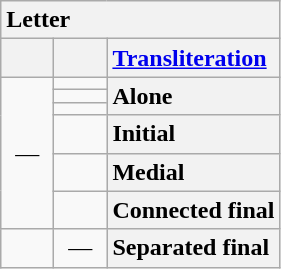<table class="wikitable" style="text-align: center; display: inline-table;">
<tr>
<th colspan="3" style="text-align: left">Letter</th>
</tr>
<tr>
<th style="min-width: 1.75em"></th>
<th style="min-width: 1.75em"></th>
<th style="text-align: left"><a href='#'>Transliteration</a></th>
</tr>
<tr>
<td rowspan="6">—</td>
<td></td>
<th rowspan="3" style="text-align: left">Alone</th>
</tr>
<tr>
<td></td>
</tr>
<tr>
<td></td>
</tr>
<tr>
<td></td>
<th style="text-align: left">Initial</th>
</tr>
<tr>
<td></td>
<th style="text-align: left">Medial</th>
</tr>
<tr>
<td></td>
<th style="text-align: left">Connected final</th>
</tr>
<tr>
<td> </td>
<td>—</td>
<th style="text-align: left">Separated final</th>
</tr>
</table>
